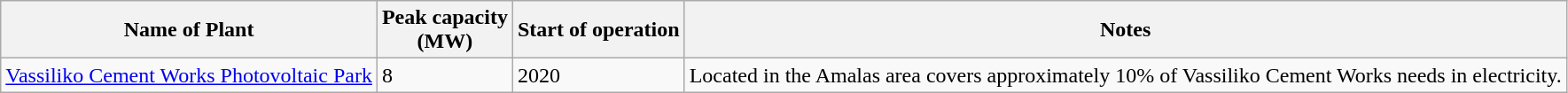<table class="wikitable sortable">
<tr>
<th>Name of Plant</th>
<th>Peak capacity<br>(MW)</th>
<th>Start of operation</th>
<th>Notes</th>
</tr>
<tr>
<td><a href='#'>Vassiliko Cement Works Photovoltaic Park</a></td>
<td>8</td>
<td>2020</td>
<td>Located in the Amalas area covers approximately 10% of Vassiliko Cement Works needs in electricity.</td>
</tr>
</table>
